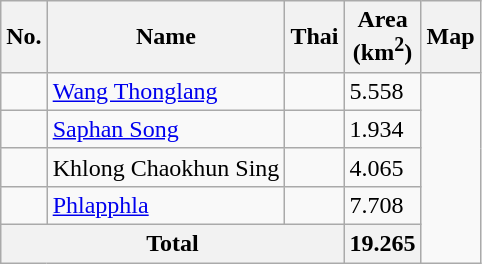<table class="wikitable sortable">
<tr>
<th>No.</th>
<th>Name</th>
<th>Thai</th>
<th>Area<br>(km<sup>2</sup>)</th>
<th>Map</th>
</tr>
<tr>
<td></td>
<td><a href='#'>Wang Thonglang</a></td>
<td></td>
<td><div>5.558</div></td>
<td rowspan=5></td>
</tr>
<tr>
<td></td>
<td><a href='#'>Saphan Song</a></td>
<td></td>
<td><div>1.934</div></td>
</tr>
<tr>
<td></td>
<td>Khlong Chaokhun Sing</td>
<td></td>
<td><div>4.065</div></td>
</tr>
<tr>
<td></td>
<td><a href='#'>Phlapphla</a></td>
<td></td>
<td><div>7.708</div></td>
</tr>
<tr>
<th colspan = 3>Total</th>
<th><div>19.265</div></th>
</tr>
</table>
